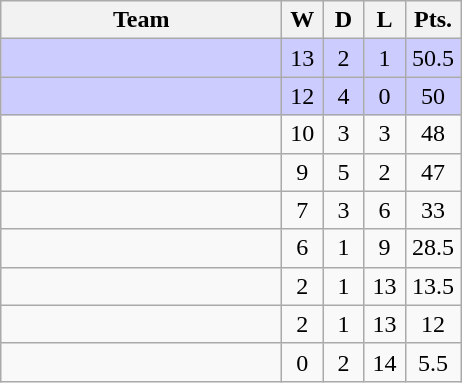<table class="wikitable" style="text-align:center">
<tr>
<th width=180px>Team</th>
<th width=20px>W</th>
<th width=20px>D</th>
<th width=20px>L</th>
<th width=30px>Pts.</th>
</tr>
<tr bgcolor="#CCCCFF">
<td align=left></td>
<td>13</td>
<td>2</td>
<td>1</td>
<td>50.5</td>
</tr>
<tr bgcolor="#CCCCFF">
<td align=left></td>
<td>12</td>
<td>4</td>
<td>0</td>
<td>50</td>
</tr>
<tr>
<td align=left></td>
<td>10</td>
<td>3</td>
<td>3</td>
<td>48</td>
</tr>
<tr>
<td align=left></td>
<td>9</td>
<td>5</td>
<td>2</td>
<td>47</td>
</tr>
<tr>
<td align=left></td>
<td>7</td>
<td>3</td>
<td>6</td>
<td>33</td>
</tr>
<tr>
<td align=left></td>
<td>6</td>
<td>1</td>
<td>9</td>
<td>28.5</td>
</tr>
<tr>
<td align=left><strong></strong></td>
<td>2</td>
<td>1</td>
<td>13</td>
<td>13.5</td>
</tr>
<tr>
<td align=left></td>
<td>2</td>
<td>1</td>
<td>13</td>
<td>12</td>
</tr>
<tr>
<td align=left></td>
<td>0</td>
<td>2</td>
<td>14</td>
<td>5.5</td>
</tr>
</table>
